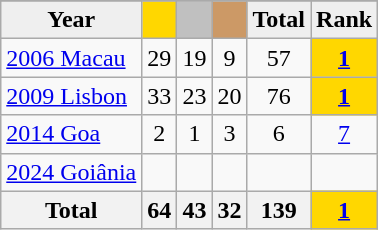<table class="wikitable sortable" style="text-align:center">
<tr bgcolor="#efefef">
</tr>
<tr bgcolor="#efefef">
<td><strong>Year</strong></td>
<td bgcolor="gold"></td>
<td bgcolor="silver"></td>
<td bgcolor="CC9966"></td>
<td><strong>Total</strong></td>
<td><strong>Rank</strong></td>
</tr>
<tr>
<td align=left> <a href='#'>2006 Macau</a></td>
<td>29</td>
<td>19</td>
<td>9</td>
<td>57</td>
<td style="background:gold"><a href='#'><strong>1</strong></a></td>
</tr>
<tr>
<td align=left> <a href='#'>2009 Lisbon</a></td>
<td>33</td>
<td>23</td>
<td>20</td>
<td>76</td>
<td style="background:gold"><a href='#'><strong>1</strong></a></td>
</tr>
<tr>
<td align=left> <a href='#'>2014 Goa</a></td>
<td>2</td>
<td>1</td>
<td>3</td>
<td>6</td>
<td><a href='#'>7</a></td>
</tr>
<tr>
<td align=left> <a href='#'>2024 Goiânia</a></td>
<td></td>
<td></td>
<td></td>
<td></td>
<td></td>
</tr>
<tr>
<th>Total</th>
<th>64</th>
<th>43</th>
<th>32</th>
<th>139</th>
<th style="background:gold"><a href='#'>1</a></th>
</tr>
</table>
